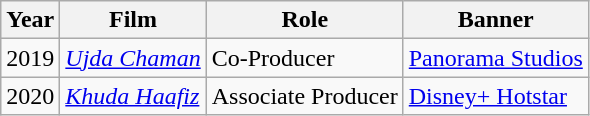<table class="wikitable">
<tr>
<th>Year</th>
<th>Film</th>
<th>Role</th>
<th>Banner</th>
</tr>
<tr>
<td>2019</td>
<td><em><a href='#'>Ujda Chaman</a></em></td>
<td>Co-Producer</td>
<td><a href='#'>Panorama Studios</a></td>
</tr>
<tr>
<td>2020</td>
<td><em><a href='#'>Khuda Haafiz</a></em></td>
<td>Associate Producer</td>
<td><a href='#'>Disney+ Hotstar</a></td>
</tr>
</table>
